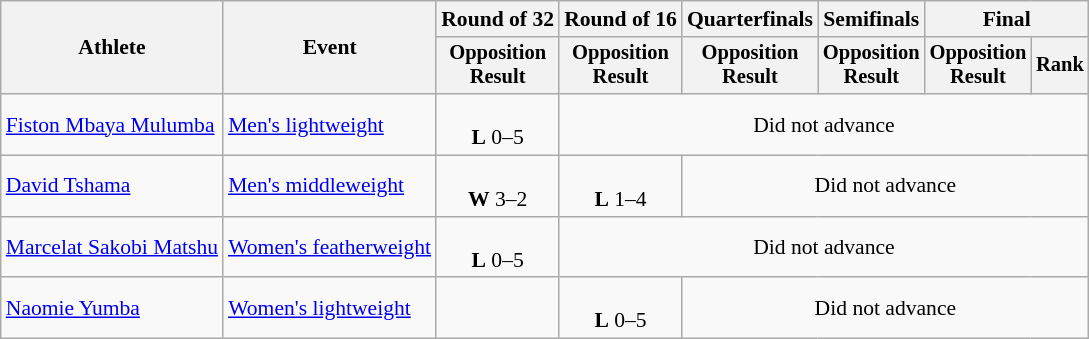<table class="wikitable" style="font-size:90%">
<tr>
<th rowspan="2">Athlete</th>
<th rowspan="2">Event</th>
<th>Round of 32</th>
<th>Round of 16</th>
<th>Quarterfinals</th>
<th>Semifinals</th>
<th colspan=2>Final</th>
</tr>
<tr style="font-size:95%">
<th>Opposition<br>Result</th>
<th>Opposition<br>Result</th>
<th>Opposition<br>Result</th>
<th>Opposition<br>Result</th>
<th>Opposition<br>Result</th>
<th>Rank</th>
</tr>
<tr align=center>
<td align=left><a href='#'>Fiston Mbaya Mulumba</a></td>
<td align=left><a href='#'>Men's lightweight</a></td>
<td><br><strong>L</strong> 0–5</td>
<td colspan=5>Did not advance</td>
</tr>
<tr align=center>
<td align=left><a href='#'>David Tshama</a></td>
<td align=left><a href='#'>Men's middleweight</a></td>
<td><br><strong>W</strong> 3–2</td>
<td><br><strong>L</strong> 1–4</td>
<td colspan=4>Did not advance</td>
</tr>
<tr align=center>
<td align=left><a href='#'>Marcelat Sakobi Matshu</a></td>
<td align=left><a href='#'>Women's featherweight</a></td>
<td><br><strong>L</strong> 0–5</td>
<td colspan=5>Did not advance</td>
</tr>
<tr align=center>
<td align=left><a href='#'>Naomie Yumba</a></td>
<td align=left><a href='#'>Women's lightweight</a></td>
<td></td>
<td><br><strong>L</strong> 0–5</td>
<td colspan=4>Did not advance</td>
</tr>
</table>
